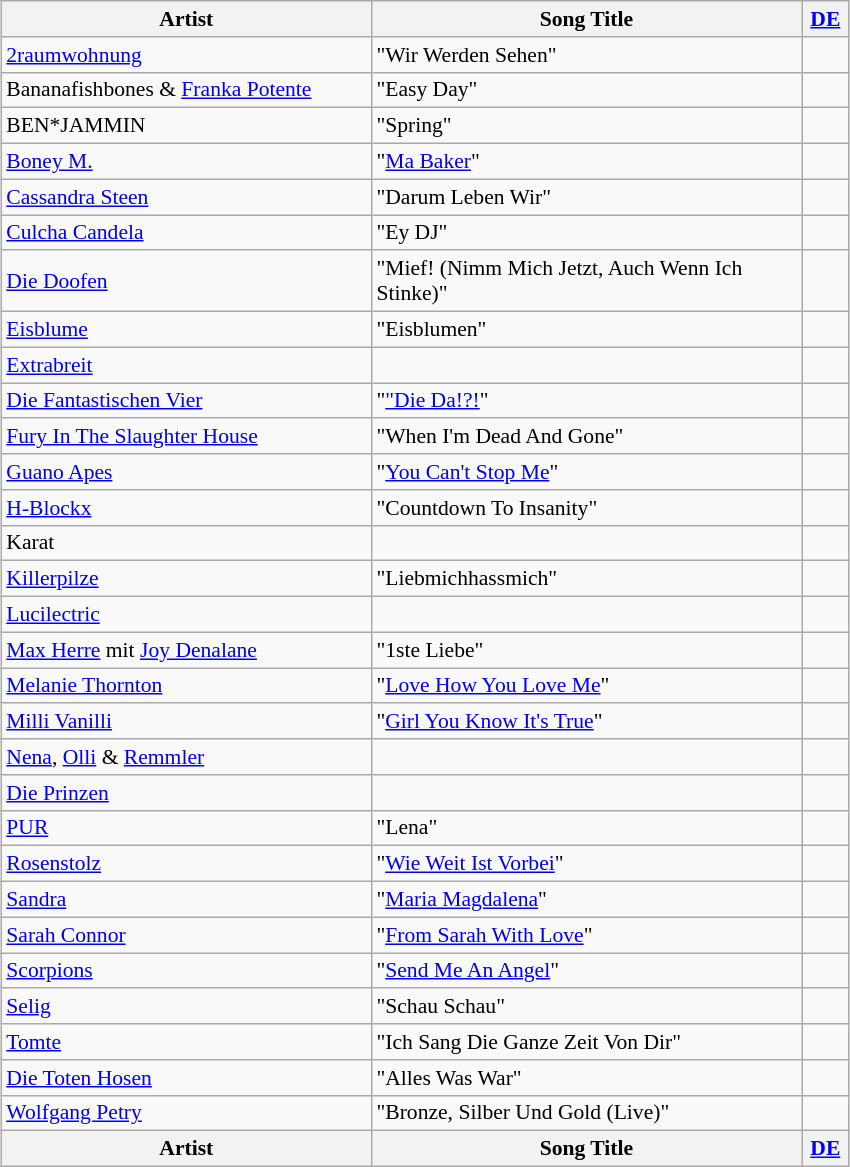<table class="wikitable sortable" style="font-size:90%; text-align:left; margin: 5px;">
<tr>
<th style="width:240px;">Artist</th>
<th style="width:280px;">Song Title</th>
<th width=25px><a href='#'>DE</a></th>
</tr>
<tr>
<td><a href='#'>2raumwohnung</a></td>
<td>"Wir Werden Sehen"</td>
<td></td>
</tr>
<tr>
<td>Bananafishbones & <a href='#'>Franka Potente</a></td>
<td>"Easy Day"</td>
<td></td>
</tr>
<tr>
<td>BEN*JAMMIN</td>
<td>"Spring"</td>
<td></td>
</tr>
<tr>
<td><a href='#'>Boney M.</a></td>
<td>"<a href='#'>Ma Baker</a>"</td>
<td></td>
</tr>
<tr>
<td><a href='#'>Cassandra Steen</a></td>
<td>"Darum Leben Wir"</td>
<td></td>
</tr>
<tr>
<td><a href='#'>Culcha Candela</a></td>
<td>"Ey DJ"</td>
<td></td>
</tr>
<tr>
<td><a href='#'>Die Doofen</a></td>
<td>"Mief! (Nimm Mich Jetzt, Auch Wenn Ich Stinke)"</td>
<td></td>
</tr>
<tr>
<td><a href='#'>Eisblume</a></td>
<td>"Eisblumen"</td>
<td></td>
</tr>
<tr>
<td><a href='#'>Extrabreit</a></td>
<td></td>
<td></td>
</tr>
<tr>
<td><a href='#'>Die Fantastischen Vier</a></td>
<td>"<a href='#'>"Die Da!?!</a>"</td>
<td></td>
</tr>
<tr>
<td><a href='#'>Fury In The Slaughter House</a></td>
<td>"When I'm Dead And Gone"</td>
<td></td>
</tr>
<tr>
<td><a href='#'>Guano Apes</a></td>
<td>"<a href='#'>You Can't Stop Me</a>"</td>
<td></td>
</tr>
<tr>
<td><a href='#'>H-Blockx</a></td>
<td>"Countdown To Insanity"</td>
<td></td>
</tr>
<tr>
<td>Karat</td>
<td></td>
<td></td>
</tr>
<tr>
<td><a href='#'>Killerpilze</a></td>
<td>"Liebmichhassmich"</td>
<td></td>
</tr>
<tr>
<td><a href='#'>Lucilectric</a></td>
<td></td>
<td></td>
</tr>
<tr>
<td><a href='#'>Max Herre</a> mit <a href='#'>Joy Denalane</a></td>
<td>"1ste Liebe"</td>
<td></td>
</tr>
<tr>
<td><a href='#'>Melanie Thornton</a></td>
<td>"<a href='#'>Love How You Love Me</a>"</td>
<td></td>
</tr>
<tr>
<td><a href='#'>Milli Vanilli</a></td>
<td>"<a href='#'>Girl You Know It's True</a>"</td>
<td></td>
</tr>
<tr>
<td><a href='#'>Nena</a>, <a href='#'>Olli</a> & <a href='#'>Remmler</a></td>
<td></td>
<td></td>
</tr>
<tr>
<td><a href='#'>Die Prinzen</a></td>
<td></td>
<td></td>
</tr>
<tr>
<td><a href='#'>PUR</a></td>
<td>"Lena"</td>
<td></td>
</tr>
<tr>
<td><a href='#'>Rosenstolz</a></td>
<td>"<a href='#'>Wie Weit Ist Vorbei</a>"</td>
<td></td>
</tr>
<tr>
<td><a href='#'>Sandra</a></td>
<td>"<a href='#'>Maria Magdalena</a>"</td>
<td></td>
</tr>
<tr>
<td><a href='#'>Sarah Connor</a></td>
<td>"<a href='#'>From Sarah With Love</a>"</td>
<td></td>
</tr>
<tr>
<td><a href='#'>Scorpions</a></td>
<td>"<a href='#'>Send Me An Angel</a>"</td>
<td></td>
</tr>
<tr>
<td><a href='#'>Selig</a></td>
<td>"Schau Schau"</td>
<td></td>
</tr>
<tr>
<td><a href='#'>Tomte</a></td>
<td>"Ich Sang Die Ganze Zeit Von Dir"</td>
<td></td>
</tr>
<tr>
<td><a href='#'>Die Toten Hosen</a></td>
<td>"Alles Was War"</td>
<td></td>
</tr>
<tr>
<td><a href='#'>Wolfgang Petry</a></td>
<td>"Bronze, Silber Und Gold (Live)"</td>
<td></td>
</tr>
<tr class="sortbottom">
<th>Artist</th>
<th>Song Title</th>
<th><a href='#'>DE</a></th>
</tr>
</table>
